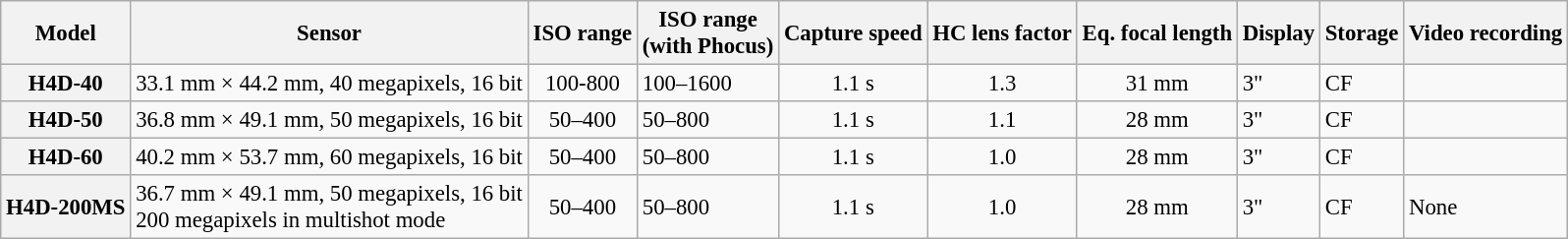<table class="wikitable" style="font-size:95%;">
<tr>
<th>Model</th>
<th>Sensor</th>
<th>ISO range</th>
<th>ISO range<br>(with Phocus)</th>
<th>Capture speed</th>
<th>HC lens factor</th>
<th>Eq. focal length</th>
<th>Display</th>
<th>Storage</th>
<th>Video recording</th>
</tr>
<tr>
<th>H4D-40</th>
<td>33.1 mm × 44.2 mm, 40 megapixels, 16 bit</td>
<td align=center>100-800</td>
<td>100–1600</td>
<td align=center>1.1 s</td>
<td align=center>1.3</td>
<td align=center>31 mm</td>
<td>3"</td>
<td>CF</td>
<td></td>
</tr>
<tr>
<th>H4D-50</th>
<td>36.8 mm × 49.1 mm, 50 megapixels, 16 bit</td>
<td align=center>50–400</td>
<td>50–800</td>
<td align=center>1.1 s</td>
<td align=center>1.1</td>
<td align=center>28 mm</td>
<td>3"</td>
<td>CF</td>
<td></td>
</tr>
<tr>
<th>H4D-60</th>
<td>40.2 mm × 53.7 mm, 60 megapixels, 16 bit</td>
<td align=center>50–400</td>
<td>50–800</td>
<td align=center>1.1 s</td>
<td align=center>1.0</td>
<td align=center>28 mm</td>
<td>3"</td>
<td>CF</td>
<td></td>
</tr>
<tr>
<th>H4D-200MS</th>
<td>36.7 mm × 49.1 mm, 50 megapixels, 16 bit<br>200 megapixels in multishot mode</td>
<td align=center>50–400</td>
<td>50–800</td>
<td align=center>1.1 s</td>
<td align=center>1.0</td>
<td align=center>28 mm</td>
<td>3"</td>
<td>CF</td>
<td>None</td>
</tr>
</table>
